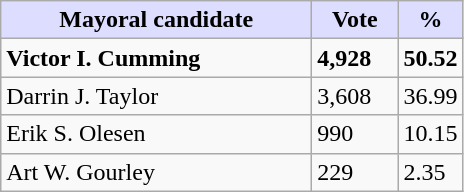<table class="wikitable">
<tr>
<th style="background:#ddf;" width="200px">Mayoral candidate</th>
<th style="background:#ddf;" width="50px">Vote</th>
<th style="background:#ddf;" width="30px">%</th>
</tr>
<tr>
<td><strong>Victor I. Cumming</strong></td>
<td><strong>4,928</strong></td>
<td><strong>50.52</strong></td>
</tr>
<tr>
<td>Darrin J. Taylor</td>
<td>3,608</td>
<td>36.99</td>
</tr>
<tr>
<td>Erik S. Olesen</td>
<td>990</td>
<td>10.15</td>
</tr>
<tr>
<td>Art W. Gourley</td>
<td>229</td>
<td>2.35</td>
</tr>
</table>
